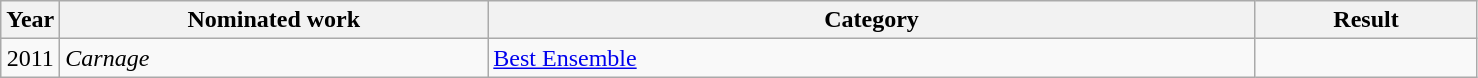<table class=wikitable>
<tr>
<th width=4%>Year</th>
<th width=29%>Nominated work</th>
<th width=52%>Category</th>
<th width=15%>Result</th>
</tr>
<tr>
<td align=center>2011</td>
<td><em>Carnage</em></td>
<td><a href='#'>Best Ensemble</a></td>
<td></td>
</tr>
</table>
